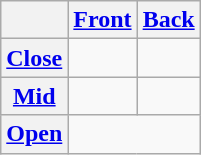<table class=wikitable style=text-align:center>
<tr>
<th></th>
<th><a href='#'>Front</a></th>
<th><a href='#'>Back</a></th>
</tr>
<tr>
<th><a href='#'>Close</a></th>
<td></td>
<td></td>
</tr>
<tr>
<th><a href='#'>Mid</a></th>
<td></td>
<td></td>
</tr>
<tr>
<th><a href='#'>Open</a></th>
<td colspan=2></td>
</tr>
</table>
